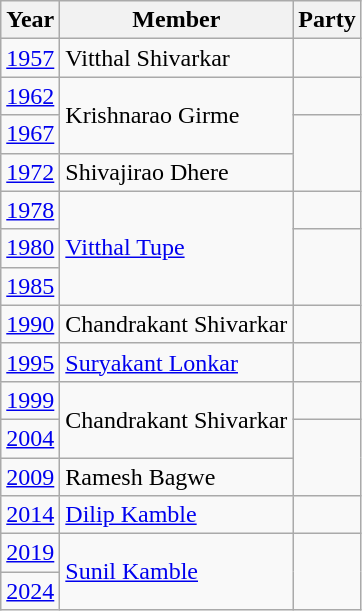<table class="wikitable">
<tr>
<th>Year</th>
<th>Member</th>
<th colspan="2">Party</th>
</tr>
<tr>
<td><a href='#'>1957</a></td>
<td>Vitthal Shivarkar</td>
<td></td>
</tr>
<tr>
<td><a href='#'>1962</a></td>
<td rowspan="2">Krishnarao Girme</td>
<td></td>
</tr>
<tr>
<td><a href='#'>1967</a></td>
</tr>
<tr>
<td><a href='#'>1972</a></td>
<td>Shivajirao Dhere</td>
</tr>
<tr>
<td><a href='#'>1978</a></td>
<td rowspan="3"><a href='#'>Vitthal Tupe</a></td>
<td></td>
</tr>
<tr>
<td><a href='#'>1980</a></td>
</tr>
<tr>
<td><a href='#'>1985</a></td>
</tr>
<tr>
<td><a href='#'>1990</a></td>
<td>Chandrakant Shivarkar</td>
<td></td>
</tr>
<tr>
<td><a href='#'>1995</a></td>
<td><a href='#'>Suryakant Lonkar</a></td>
<td></td>
</tr>
<tr>
<td><a href='#'>1999</a></td>
<td rowspan="2">Chandrakant Shivarkar</td>
<td></td>
</tr>
<tr>
<td><a href='#'>2004</a></td>
</tr>
<tr>
<td><a href='#'>2009</a></td>
<td>Ramesh Bagwe</td>
</tr>
<tr>
<td><a href='#'>2014</a></td>
<td><a href='#'>Dilip Kamble</a></td>
<td></td>
</tr>
<tr>
<td><a href='#'>2019</a></td>
<td rowspan="2"><a href='#'>Sunil Kamble</a></td>
</tr>
<tr>
<td><a href='#'>2024</a></td>
</tr>
</table>
